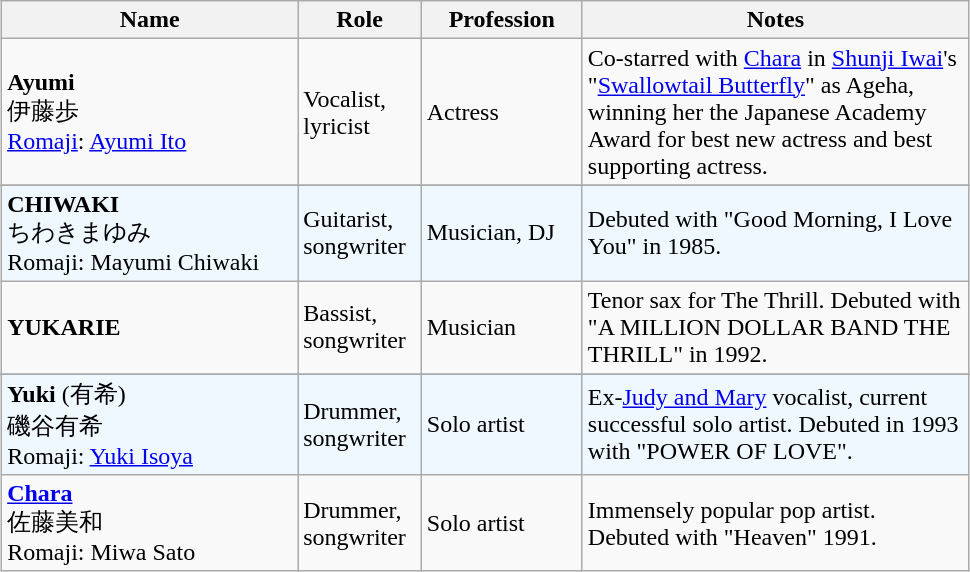<table class="wikitable" style="margin: 1em auto 1em auto;">
<tr>
<th width="190">Name</th>
<th width="75">Role</th>
<th width="100">Profession</th>
<th width="250">Notes</th>
</tr>
<tr>
<td><strong>Ayumi</strong><br>伊藤歩<br><a href='#'>Romaji</a>: <a href='#'>Ayumi Ito</a></td>
<td>Vocalist, lyricist</td>
<td>Actress</td>
<td>Co-starred with <a href='#'>Chara</a> in <a href='#'>Shunji Iwai</a>'s "<a href='#'>Swallowtail Butterfly</a>" as Ageha, winning her the Japanese Academy Award for best new actress and best supporting actress.</td>
</tr>
<tr>
</tr>
<tr bgcolor="#F0F8FF">
<td><strong>CHIWAKI</strong><br>ちわきまゆみ <br>Romaji: Mayumi Chiwaki</td>
<td>Guitarist, songwriter</td>
<td>Musician, DJ</td>
<td>Debuted with "Good Morning, I Love You" in 1985.</td>
</tr>
<tr>
<td><strong>YUKARIE</strong></td>
<td>Bassist, songwriter</td>
<td>Musician</td>
<td>Tenor sax for The Thrill. Debuted with "A MILLION DOLLAR BAND THE THRILL" in 1992.</td>
</tr>
<tr>
</tr>
<tr bgcolor="#F0F8FF">
<td><strong>Yuki</strong> (有希)<br>磯谷有希<br>Romaji: <a href='#'>Yuki Isoya</a></td>
<td>Drummer, songwriter</td>
<td>Solo artist</td>
<td>Ex-<a href='#'>Judy and Mary</a> vocalist, current successful solo artist. Debuted in 1993 with "POWER OF LOVE".</td>
</tr>
<tr>
<td><strong><a href='#'>Chara</a></strong><br>佐藤美和<br>Romaji: Miwa Sato</td>
<td>Drummer, songwriter</td>
<td>Solo artist</td>
<td>Immensely popular pop artist. Debuted with "Heaven" 1991.</td>
</tr>
</table>
